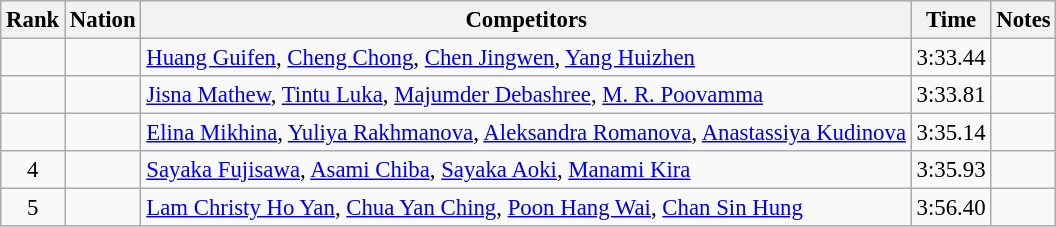<table class="wikitable sortable" style="text-align:center; font-size:95%">
<tr>
<th>Rank</th>
<th>Nation</th>
<th>Competitors</th>
<th>Time</th>
<th>Notes</th>
</tr>
<tr>
<td></td>
<td align=left></td>
<td align=left><a href='#'>Huang Guifen</a>, <a href='#'>Cheng Chong</a>, <a href='#'>Chen Jingwen</a>, <a href='#'>Yang Huizhen</a></td>
<td>3:33.44</td>
<td></td>
</tr>
<tr>
<td></td>
<td align=left></td>
<td align=left><a href='#'>Jisna Mathew</a>, <a href='#'>Tintu Luka</a>, <a href='#'>Majumder Debashree</a>, <a href='#'>M. R. Poovamma</a></td>
<td>3:33.81</td>
<td></td>
</tr>
<tr>
<td></td>
<td align=left></td>
<td align=left><a href='#'>Elina Mikhina</a>, <a href='#'>Yuliya Rakhmanova</a>, <a href='#'>Aleksandra Romanova</a>, <a href='#'>Anastassiya Kudinova</a></td>
<td>3:35.14</td>
<td></td>
</tr>
<tr>
<td>4</td>
<td align=left></td>
<td align=left><a href='#'>Sayaka Fujisawa</a>, <a href='#'>Asami Chiba</a>, <a href='#'>Sayaka Aoki</a>, <a href='#'>Manami Kira</a></td>
<td>3:35.93</td>
<td></td>
</tr>
<tr>
<td>5</td>
<td align=left></td>
<td align=left><a href='#'>Lam Christy Ho Yan</a>, <a href='#'>Chua Yan Ching</a>, <a href='#'>Poon Hang Wai</a>, <a href='#'>Chan Sin Hung</a></td>
<td>3:56.40</td>
<td></td>
</tr>
</table>
